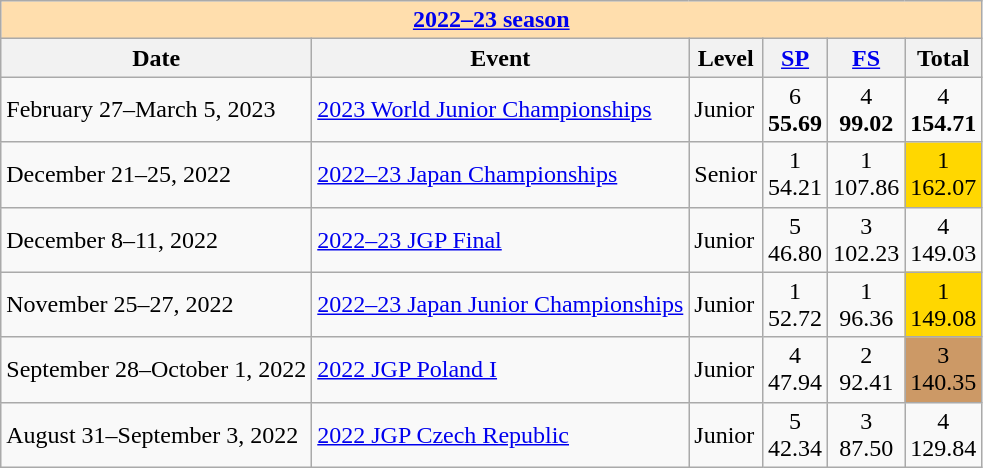<table class="wikitable">
<tr>
<th style="background-color: #ffdead;" colspan=6><a href='#'>2022–23 season</a></th>
</tr>
<tr>
<th>Date</th>
<th>Event</th>
<th>Level</th>
<th><a href='#'>SP</a></th>
<th><a href='#'>FS</a></th>
<th>Total</th>
</tr>
<tr>
<td>February 27–March 5, 2023</td>
<td><a href='#'>2023 World Junior Championships</a></td>
<td>Junior</td>
<td align="center">6 <br> <strong>55.69</strong></td>
<td align="center">4 <br> <strong>99.02</strong></td>
<td align="center">4 <br> <strong>154.71</strong></td>
</tr>
<tr>
<td>December 21–25, 2022</td>
<td><a href='#'>2022–23 Japan Championships</a></td>
<td>Senior</td>
<td align=center>1 <br> 54.21</td>
<td align=center>1 <br> 107.86</td>
<td align=center bgcolor=gold>1 <br> 162.07</td>
</tr>
<tr>
<td>December 8–11, 2022</td>
<td><a href='#'>2022–23 JGP Final</a></td>
<td>Junior</td>
<td align=center>5 <br> 46.80</td>
<td align=center>3 <br> 102.23</td>
<td align=center>4 <br> 149.03</td>
</tr>
<tr>
<td>November 25–27, 2022</td>
<td><a href='#'>2022–23 Japan Junior Championships</a></td>
<td>Junior</td>
<td align=center>1 <br> 52.72</td>
<td align=center>1 <br> 96.36</td>
<td align=center bgcolor=gold>1 <br> 149.08</td>
</tr>
<tr>
<td>September 28–October 1, 2022</td>
<td><a href='#'>2022 JGP Poland I</a></td>
<td>Junior</td>
<td align=center>4 <br> 47.94</td>
<td align=center>2 <br> 92.41</td>
<td align=center bgcolor=cc9966>3 <br> 140.35</td>
</tr>
<tr>
<td>August 31–September 3, 2022</td>
<td><a href='#'>2022 JGP Czech Republic</a></td>
<td>Junior</td>
<td align=center>5 <br> 42.34</td>
<td align=center>3 <br> 87.50</td>
<td align=center>4 <br> 129.84</td>
</tr>
</table>
